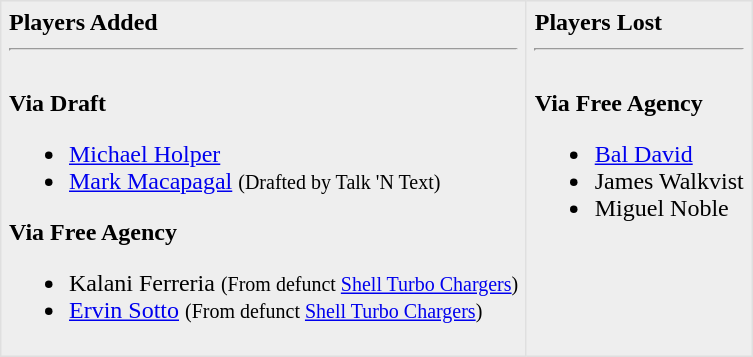<table border=1 style="border-collapse:collapse; background-color:#eeeeee" bordercolor="#DFDFDF" cellpadding="5">
<tr>
<td valign="top"><strong>Players Added</strong> <hr><br><strong>Via Draft</strong><ul><li><a href='#'>Michael Holper</a></li><li><a href='#'>Mark Macapagal</a> <small>(Drafted by Talk 'N Text)</small></li></ul><strong>Via Free Agency</strong><ul><li>Kalani Ferreria <small>(From defunct <a href='#'>Shell Turbo Chargers</a>)</small></li><li><a href='#'>Ervin Sotto</a> <small>(From defunct <a href='#'>Shell Turbo Chargers</a>)</small></li></ul></td>
<td valign="top"><strong>Players Lost</strong> <hr><br><strong>Via Free Agency</strong><ul><li><a href='#'>Bal David</a></li><li>James Walkvist</li><li>Miguel Noble</li></ul></td>
</tr>
</table>
